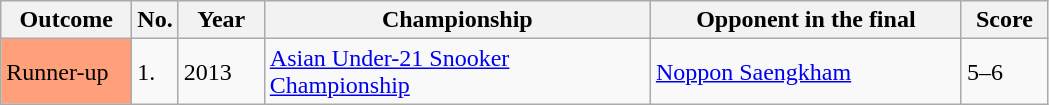<table class="wikitable sortable">
<tr>
<th scope="col" style="width:80px;">Outcome</th>
<th scope="col" style="width:20px;">No.</th>
<th scope="col" style="width:50px;">Year</th>
<th scope="col" style="width:250px;">Championship</th>
<th scope="col" style="width:200px;">Opponent in the final</th>
<th scope="col" style="width:50px;">Score</th>
</tr>
<tr>
<td style="background:#ffa07a;">Runner-up</td>
<td>1.</td>
<td>2013</td>
<td><a href='#'>Asian Under-21 Snooker Championship</a></td>
<td> <a href='#'>Noppon Saengkham</a></td>
<td>5–6</td>
</tr>
</table>
